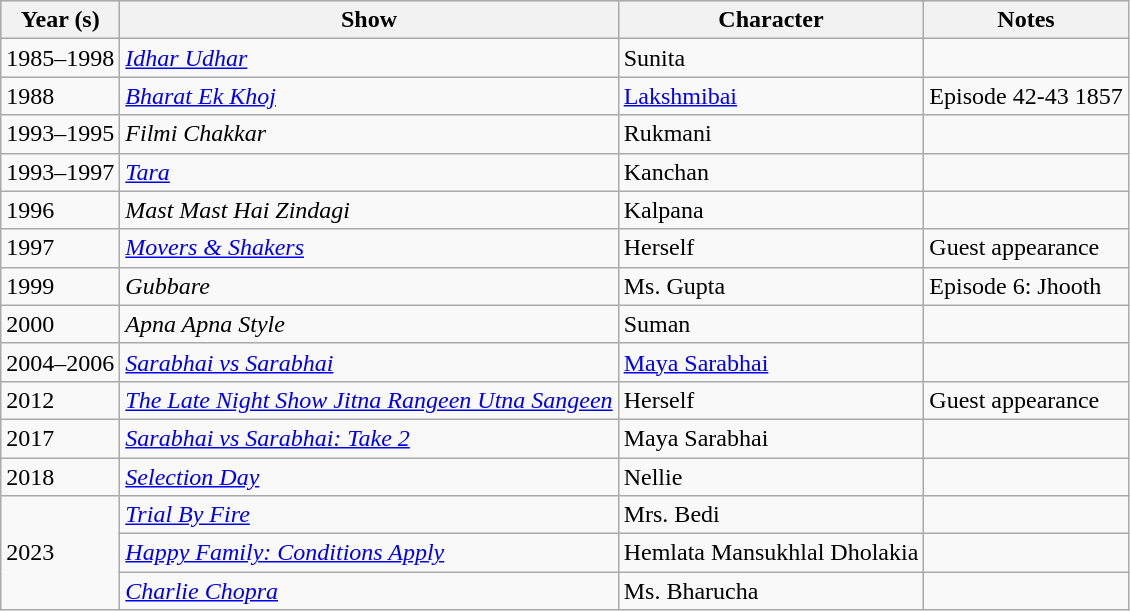<table class="wikitable sortable">
<tr style="background:#ccc; text-align:center;">
<th>Year (s)</th>
<th>Show</th>
<th>Character</th>
<th>Notes</th>
</tr>
<tr>
<td>1985–1998</td>
<td><em><a href='#'>Idhar Udhar</a></em></td>
<td>Sunita</td>
<td></td>
</tr>
<tr>
<td>1988</td>
<td><em><a href='#'>Bharat Ek Khoj</a></em></td>
<td><a href='#'>Lakshmibai</a></td>
<td>Episode 42-43 1857</td>
</tr>
<tr>
<td>1993–1995</td>
<td><em>Filmi Chakkar</em></td>
<td>Rukmani</td>
<td></td>
</tr>
<tr>
<td>1993–1997</td>
<td><em><a href='#'>Tara</a></em></td>
<td>Kanchan</td>
<td></td>
</tr>
<tr>
<td>1996</td>
<td><em>Mast Mast Hai Zindagi</em></td>
<td>Kalpana</td>
<td></td>
</tr>
<tr>
<td>1997</td>
<td><em><a href='#'>Movers & Shakers</a></em></td>
<td>Herself</td>
<td>Guest appearance</td>
</tr>
<tr>
<td>1999</td>
<td><em>Gubbare</em></td>
<td>Ms. Gupta</td>
<td>Episode 6: Jhooth</td>
</tr>
<tr>
<td>2000</td>
<td><em>Apna Apna Style</em></td>
<td>Suman</td>
<td></td>
</tr>
<tr>
<td>2004–2006</td>
<td><em><a href='#'>Sarabhai vs Sarabhai</a></em></td>
<td><a href='#'>Maya Sarabhai</a></td>
<td></td>
</tr>
<tr>
<td>2012</td>
<td><em><a href='#'>The Late Night Show Jitna Rangeen Utna Sangeen</a></em></td>
<td>Herself</td>
<td>Guest appearance</td>
</tr>
<tr>
<td>2017</td>
<td><em><a href='#'>Sarabhai vs Sarabhai: Take 2</a></em></td>
<td>Maya Sarabhai</td>
<td></td>
</tr>
<tr>
<td>2018</td>
<td><em><a href='#'>Selection Day</a></em></td>
<td>Nellie</td>
<td></td>
</tr>
<tr>
<td rowspan=3>2023</td>
<td><em><a href='#'>Trial By Fire</a></em></td>
<td>Mrs. Bedi</td>
<td></td>
</tr>
<tr>
<td><em><a href='#'>Happy Family: Conditions Apply</a></em></td>
<td>Hemlata Mansukhlal Dholakia</td>
<td></td>
</tr>
<tr>
<td><em><a href='#'>Charlie Chopra</a></em></td>
<td>Ms. Bharucha</td>
<td></td>
</tr>
</table>
